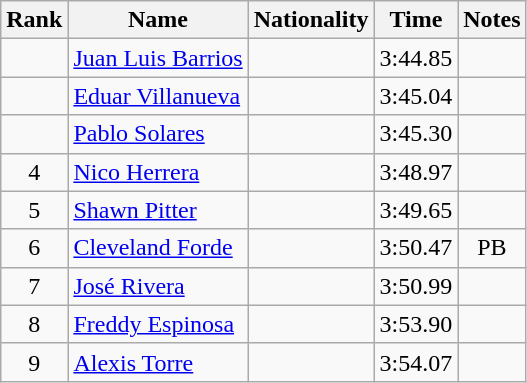<table class="wikitable sortable" style="text-align:center">
<tr>
<th>Rank</th>
<th>Name</th>
<th>Nationality</th>
<th>Time</th>
<th>Notes</th>
</tr>
<tr>
<td></td>
<td align=left><a href='#'>Juan Luis Barrios</a></td>
<td align=left></td>
<td>3:44.85</td>
<td></td>
</tr>
<tr>
<td></td>
<td align=left><a href='#'>Eduar Villanueva</a></td>
<td align=left></td>
<td>3:45.04</td>
<td></td>
</tr>
<tr>
<td></td>
<td align=left><a href='#'>Pablo Solares</a></td>
<td align=left></td>
<td>3:45.30</td>
<td></td>
</tr>
<tr>
<td>4</td>
<td align=left><a href='#'>Nico Herrera</a></td>
<td align=left></td>
<td>3:48.97</td>
<td></td>
</tr>
<tr>
<td>5</td>
<td align=left><a href='#'>Shawn Pitter</a></td>
<td align=left></td>
<td>3:49.65</td>
<td></td>
</tr>
<tr>
<td>6</td>
<td align=left><a href='#'>Cleveland Forde</a></td>
<td align=left></td>
<td>3:50.47</td>
<td>PB</td>
</tr>
<tr>
<td>7</td>
<td align=left><a href='#'>José Rivera</a></td>
<td align=left></td>
<td>3:50.99</td>
<td></td>
</tr>
<tr>
<td>8</td>
<td align=left><a href='#'>Freddy Espinosa</a></td>
<td align=left></td>
<td>3:53.90</td>
<td></td>
</tr>
<tr>
<td>9</td>
<td align=left><a href='#'>Alexis Torre</a></td>
<td align=left></td>
<td>3:54.07</td>
<td></td>
</tr>
</table>
